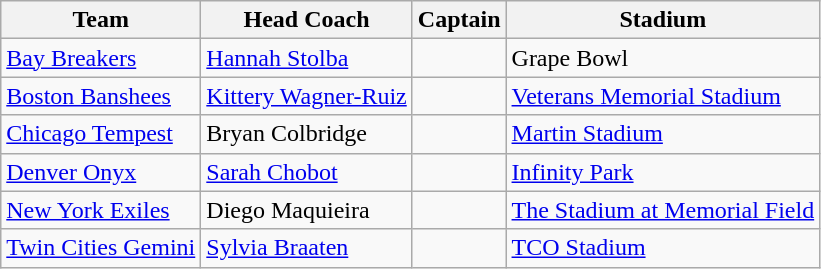<table class="wikitable sortable">
<tr>
<th>Team</th>
<th>Head Coach</th>
<th>Captain</th>
<th>Stadium</th>
</tr>
<tr>
<td><a href='#'>Bay Breakers</a></td>
<td><a href='#'>Hannah Stolba</a></td>
<td></td>
<td>Grape Bowl</td>
</tr>
<tr>
<td><a href='#'>Boston Banshees</a></td>
<td><a href='#'>Kittery Wagner-Ruiz</a></td>
<td></td>
<td><a href='#'>Veterans Memorial Stadium</a></td>
</tr>
<tr>
<td><a href='#'>Chicago Tempest</a></td>
<td>Bryan Colbridge</td>
<td></td>
<td><a href='#'>Martin Stadium</a></td>
</tr>
<tr>
<td><a href='#'>Denver Onyx</a></td>
<td><a href='#'>Sarah Chobot</a></td>
<td></td>
<td><a href='#'>Infinity Park</a></td>
</tr>
<tr>
<td><a href='#'>New York Exiles</a></td>
<td>Diego Maquieira</td>
<td></td>
<td><a href='#'>The Stadium at Memorial Field</a></td>
</tr>
<tr>
<td><a href='#'>Twin Cities Gemini</a></td>
<td><a href='#'>Sylvia Braaten</a></td>
<td></td>
<td><a href='#'>TCO Stadium</a></td>
</tr>
</table>
